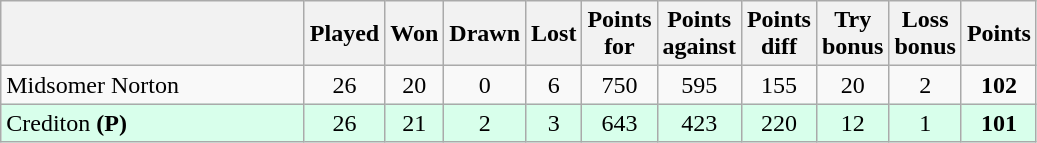<table class="wikitable" style="text-align:center">
<tr>
<th bgcolor="#efefef" width="195"></th>
<th bgcolor="#efefef" width="20">Played</th>
<th bgcolor="#efefef" width="20">Won</th>
<th bgcolor="#efefef" width="20">Drawn</th>
<th bgcolor="#efefef" width="20">Lost</th>
<th bgcolor="#efefef" width="20">Points for</th>
<th bgcolor="#efefef" width="20">Points against</th>
<th bgcolor="#efefef" width="20">Points diff</th>
<th bgcolor="#efefef" width="20">Try bonus</th>
<th bgcolor="#efefef" width="20">Loss bonus</th>
<th bgcolor="#efefef" width="20">Points</th>
</tr>
<tr>
<td style="text-align:left;">Midsomer Norton</td>
<td>26</td>
<td>20</td>
<td>0</td>
<td>6</td>
<td>750</td>
<td>595</td>
<td>155</td>
<td>20</td>
<td>2</td>
<td><strong>102</strong></td>
</tr>
<tr bgcolor=#d8ffeb align=center>
<td align=left>Crediton <strong>(P)</strong></td>
<td>26</td>
<td>21</td>
<td>2</td>
<td>3</td>
<td>643</td>
<td>423</td>
<td>220</td>
<td>12</td>
<td>1</td>
<td><strong>101</strong></td>
</tr>
</table>
